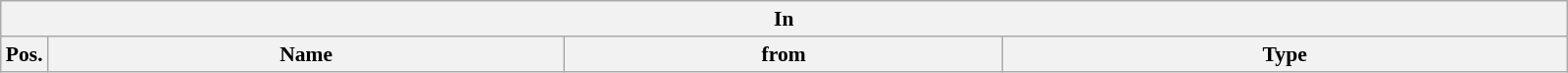<table class="wikitable" style="font-size:90%;">
<tr>
<th colspan="4">In</th>
</tr>
<tr>
<th width=3%>Pos.</th>
<th width=33%>Name</th>
<th width=28%>from</th>
<th width=36%>Type</th>
</tr>
</table>
